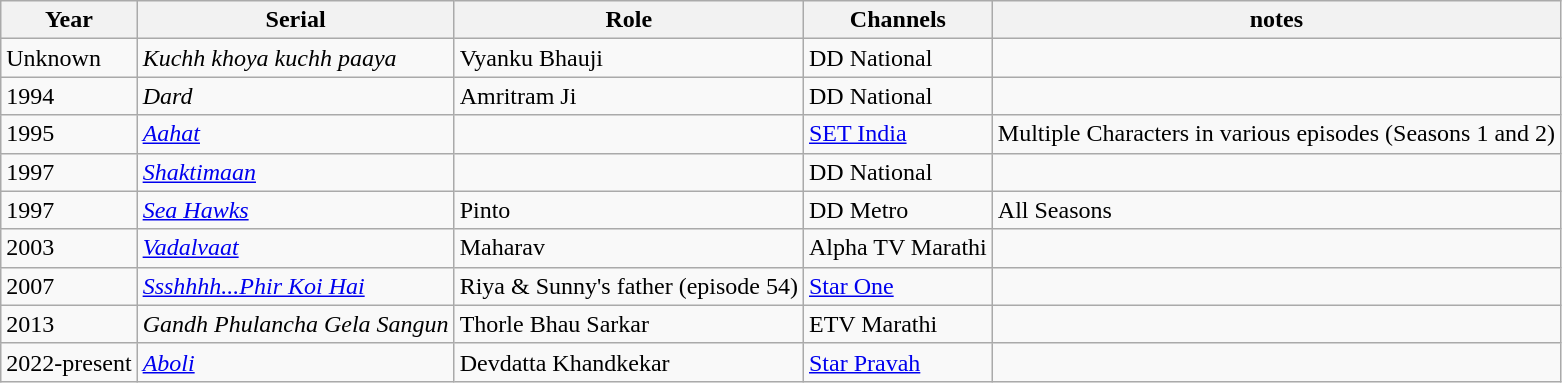<table class="wikitable sortable">
<tr>
<th>Year</th>
<th>Serial</th>
<th>Role</th>
<th>Channels</th>
<th>notes</th>
</tr>
<tr>
<td>Unknown</td>
<td><em>Kuchh khoya kuchh paaya</em></td>
<td>Vyanku Bhauji</td>
<td>DD National</td>
<td></td>
</tr>
<tr>
<td>1994</td>
<td><em>Dard</em></td>
<td>Amritram Ji</td>
<td>DD National</td>
<td></td>
</tr>
<tr>
<td>1995</td>
<td><em><a href='#'>Aahat</a></em></td>
<td></td>
<td><a href='#'>SET India</a></td>
<td>Multiple Characters in various episodes (Seasons 1 and 2)</td>
</tr>
<tr>
<td>1997</td>
<td><em><a href='#'>Shaktimaan</a></em></td>
<td></td>
<td>DD National</td>
<td></td>
</tr>
<tr>
<td>1997</td>
<td><em><a href='#'>Sea Hawks</a></em></td>
<td>Pinto</td>
<td>DD Metro</td>
<td>All Seasons</td>
</tr>
<tr>
<td>2003</td>
<td><em><a href='#'>Vadalvaat</a></em></td>
<td>Maharav</td>
<td>Alpha TV Marathi</td>
<td></td>
</tr>
<tr>
<td>2007</td>
<td><em><a href='#'>Ssshhhh...Phir Koi Hai</a></em></td>
<td>Riya & Sunny's father (episode 54)</td>
<td><a href='#'>Star One</a></td>
<td></td>
</tr>
<tr>
<td>2013</td>
<td><em>Gandh Phulancha Gela Sangun</em></td>
<td>Thorle Bhau Sarkar</td>
<td>ETV Marathi</td>
<td></td>
</tr>
<tr>
<td>2022-present</td>
<td><em><a href='#'>Aboli</a></em></td>
<td>Devdatta Khandkekar</td>
<td><a href='#'>Star Pravah</a></td>
<td></td>
</tr>
</table>
